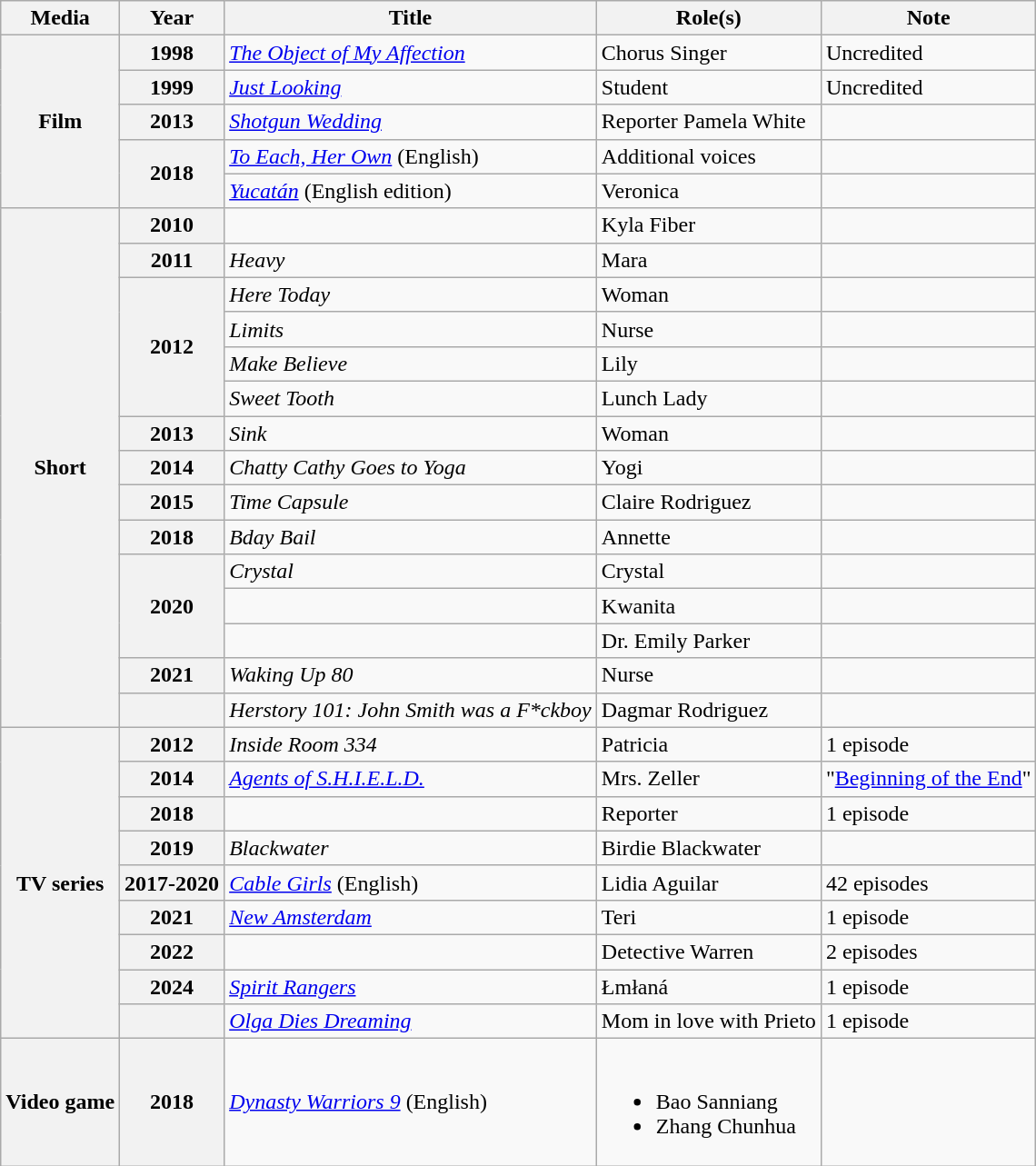<table class="wikitable sortable mw-collapsible">
<tr>
<th>Media</th>
<th>Year</th>
<th>Title</th>
<th>Role(s)</th>
<th>Note</th>
</tr>
<tr>
<th rowspan="5">Film</th>
<th>1998</th>
<td><em><a href='#'>The Object of My Affection</a></em></td>
<td>Chorus Singer</td>
<td>Uncredited</td>
</tr>
<tr>
<th>1999</th>
<td><em><a href='#'>Just Looking</a></em></td>
<td>Student</td>
<td>Uncredited</td>
</tr>
<tr>
<th>2013</th>
<td><a href='#'><em>Shotgun Wedding</em></a></td>
<td>Reporter Pamela White</td>
<td></td>
</tr>
<tr>
<th rowspan="2">2018</th>
<td><em><a href='#'>To Each, Her Own</a></em> (English)</td>
<td>Additional voices</td>
<td></td>
</tr>
<tr>
<td><em><a href='#'>Yucatán</a></em> (English edition)</td>
<td>Veronica</td>
<td></td>
</tr>
<tr>
<th rowspan="15">Short</th>
<th>2010</th>
<td><em></em></td>
<td>Kyla Fiber</td>
<td></td>
</tr>
<tr>
<th>2011</th>
<td><em>Heavy</em></td>
<td>Mara</td>
<td></td>
</tr>
<tr>
<th rowspan="4">2012</th>
<td><em>Here Today</em></td>
<td>Woman</td>
<td></td>
</tr>
<tr>
<td><em>Limits</em></td>
<td>Nurse</td>
<td></td>
</tr>
<tr>
<td><em>Make Believe</em></td>
<td>Lily</td>
<td></td>
</tr>
<tr>
<td><em>Sweet Tooth</em></td>
<td>Lunch Lady</td>
<td></td>
</tr>
<tr>
<th>2013</th>
<td><em>Sink</em></td>
<td>Woman</td>
<td></td>
</tr>
<tr>
<th>2014</th>
<td><em>Chatty Cathy Goes to Yoga</em></td>
<td>Yogi</td>
<td></td>
</tr>
<tr>
<th>2015</th>
<td><em>Time Capsule</em></td>
<td>Claire Rodriguez</td>
<td></td>
</tr>
<tr>
<th>2018</th>
<td><em>Bday Bail</em></td>
<td>Annette</td>
<td></td>
</tr>
<tr>
<th rowspan="3">2020</th>
<td><em>Crystal</em></td>
<td>Crystal</td>
<td></td>
</tr>
<tr>
<td><em></em></td>
<td>Kwanita</td>
<td></td>
</tr>
<tr>
<td><em></em></td>
<td>Dr. Emily Parker</td>
<td></td>
</tr>
<tr>
<th>2021</th>
<td><em>Waking Up 80</em></td>
<td>Nurse</td>
<td></td>
</tr>
<tr>
<th></th>
<td><em>Herstory 101: John Smith was a F*ckboy</em></td>
<td>Dagmar Rodriguez</td>
<td></td>
</tr>
<tr>
<th rowspan="9">TV series</th>
<th>2012</th>
<td><em>Inside Room 334</em></td>
<td>Patricia</td>
<td>1 episode</td>
</tr>
<tr>
<th>2014</th>
<td><em><a href='#'>Agents of S.H.I.E.L.D.</a></em></td>
<td>Mrs. Zeller</td>
<td>"<a href='#'>Beginning of the End</a>"</td>
</tr>
<tr>
<th>2018</th>
<td><em></em></td>
<td>Reporter</td>
<td>1 episode</td>
</tr>
<tr>
<th>2019</th>
<td><em>Blackwater</em></td>
<td>Birdie Blackwater</td>
<td></td>
</tr>
<tr>
<th>2017-2020</th>
<td><em><a href='#'>Cable Girls</a></em> (English)</td>
<td>Lidia Aguilar</td>
<td>42 episodes</td>
</tr>
<tr>
<th>2021</th>
<td><em><a href='#'>New Amsterdam</a></em></td>
<td>Teri</td>
<td>1 episode</td>
</tr>
<tr>
<th>2022</th>
<td><em></em></td>
<td>Detective Warren</td>
<td>2 episodes</td>
</tr>
<tr>
<th>2024</th>
<td><em><a href='#'>Spirit Rangers</a></em></td>
<td>Łmłaná</td>
<td>1 episode</td>
</tr>
<tr>
<th></th>
<td><em><a href='#'>Olga Dies Dreaming</a></em></td>
<td>Mom in love with Prieto</td>
<td>1 episode</td>
</tr>
<tr>
<th>Video game</th>
<th>2018</th>
<td><em><a href='#'>Dynasty Warriors 9</a></em> (English)</td>
<td><br><ul><li>Bao Sanniang</li><li>Zhang Chunhua</li></ul></td>
<td></td>
</tr>
</table>
